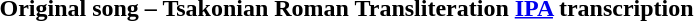<table>
<tr>
<th>Original song – Tsakonian</th>
<th>Roman Transliteration</th>
<th><a href='#'>IPA</a> transcription</th>
</tr>
<tr>
<td></td>
<td></td>
<td></td>
</tr>
</table>
